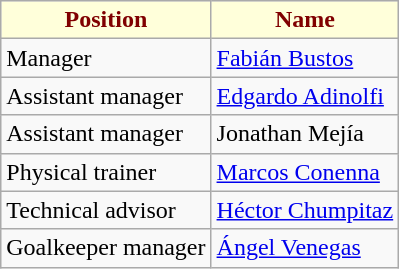<table class="wikitable">
<tr>
<th style="color:#800000; background:#FFFFDA;">Position</th>
<th style="color:#800000; background:#FFFFDA;">Name</th>
</tr>
<tr>
<td>Manager</td>
<td> <a href='#'>Fabián Bustos</a></td>
</tr>
<tr>
<td>Assistant manager</td>
<td> <a href='#'>Edgardo Adinolfi</a></td>
</tr>
<tr>
<td>Assistant manager</td>
<td> Jonathan Mejía</td>
</tr>
<tr>
<td>Physical trainer</td>
<td> <a href='#'>Marcos Conenna</a></td>
</tr>
<tr>
<td>Technical advisor</td>
<td> <a href='#'>Héctor Chumpitaz</a></td>
</tr>
<tr>
<td>Goalkeeper manager</td>
<td> <a href='#'>Ángel Venegas</a></td>
</tr>
</table>
